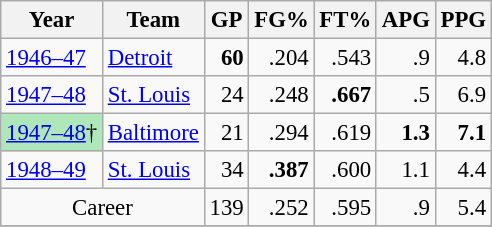<table class="wikitable sortable" style="font-size:95%; text-align:right;">
<tr>
<th>Year</th>
<th>Team</th>
<th>GP</th>
<th>FG%</th>
<th>FT%</th>
<th>APG</th>
<th>PPG</th>
</tr>
<tr>
<td style="text-align:left;"><a href='#'>1946–47</a></td>
<td style="text-align:left;"><a href='#'>Detroit</a></td>
<td><strong>60</strong></td>
<td>.204</td>
<td>.543</td>
<td>.9</td>
<td>4.8</td>
</tr>
<tr>
<td style="text-align:left;"><a href='#'>1947–48</a></td>
<td style="text-align:left;"><a href='#'>St. Louis</a></td>
<td>24</td>
<td>.248</td>
<td><strong>.667</strong></td>
<td>.5</td>
<td>6.9</td>
</tr>
<tr>
<td style="text-align:left;background:#afe6ba;"><a href='#'>1947–48</a>†</td>
<td style="text-align:left;"><a href='#'>Baltimore</a></td>
<td>21</td>
<td>.294</td>
<td>.619</td>
<td><strong>1.3</strong></td>
<td><strong>7.1</strong></td>
</tr>
<tr>
<td style="text-align:left;"><a href='#'>1948–49</a></td>
<td style="text-align:left;"><a href='#'>St. Louis</a></td>
<td>34</td>
<td><strong>.387</strong></td>
<td>.600</td>
<td>1.1</td>
<td>4.4</td>
</tr>
<tr>
<td style="text-align:center;" colspan="2">Career</td>
<td>139</td>
<td>.252</td>
<td>.595</td>
<td>.9</td>
<td>5.4</td>
</tr>
<tr>
</tr>
</table>
